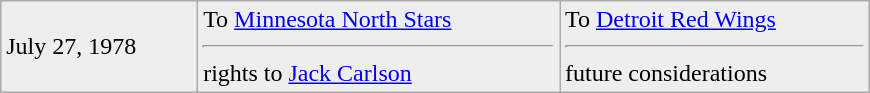<table class="wikitable" style="border:1px solid #999; width:580px;">
<tr style="background:#eee;">
<td>July 27, 1978</td>
<td valign="top">To <a href='#'>Minnesota North Stars</a><hr>rights to <a href='#'>Jack Carlson</a></td>
<td valign="top">To <a href='#'>Detroit Red Wings</a><hr>future considerations</td>
</tr>
</table>
